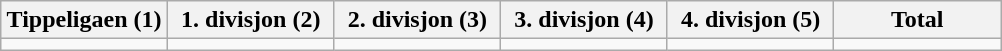<table class="wikitable">
<tr>
<th width="16.6%">Tippeligaen (1)</th>
<th width="16.6%">1. divisjon (2)</th>
<th width="16.6%">2. divisjon (3)</th>
<th width="16.6%">3. divisjon (4)</th>
<th width="16.6%">4. divisjon (5)</th>
<th width="16.6%">Total</th>
</tr>
<tr>
<td></td>
<td></td>
<td></td>
<td></td>
<td></td>
<td></td>
</tr>
</table>
